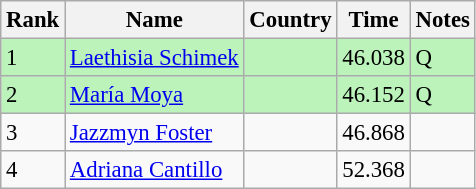<table class="wikitable" style="font-size:95%" style="text-align:center; width:35em;">
<tr>
<th>Rank</th>
<th>Name</th>
<th>Country</th>
<th>Time</th>
<th>Notes</th>
</tr>
<tr bgcolor=bbf3bb>
<td>1</td>
<td align=left><a href='#'>Laethisia Schimek</a></td>
<td align=left></td>
<td>46.038</td>
<td>Q</td>
</tr>
<tr bgcolor=bbf3bb>
<td>2</td>
<td align=left><a href='#'>María Moya</a></td>
<td align=left></td>
<td>46.152</td>
<td>Q</td>
</tr>
<tr>
<td>3</td>
<td align=left><a href='#'>Jazzmyn Foster</a></td>
<td align=left></td>
<td>46.868</td>
<td></td>
</tr>
<tr>
<td>4</td>
<td align=left><a href='#'>Adriana Cantillo</a></td>
<td align=left></td>
<td>52.368</td>
<td></td>
</tr>
</table>
